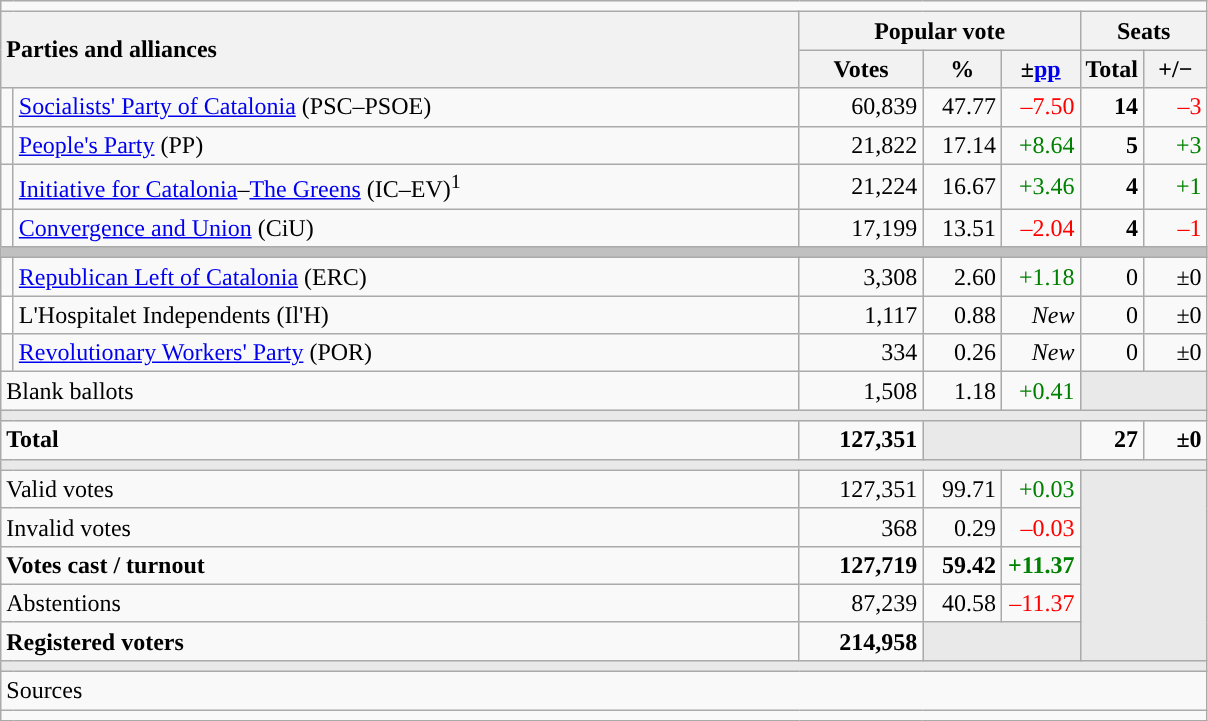<table class="wikitable" style="text-align:right;">
<tr>
<td colspan="7"></td>
</tr>
<tr>
<th style="text-align:left;" rowspan="2" colspan="2" width="525">Parties and alliances</th>
<th colspan="3">Popular vote</th>
<th colspan="2">Seats</th>
</tr>
<tr>
<th width="75">Votes</th>
<th width="45">%</th>
<th width="45">±<a href='#'>pp</a></th>
<th width="35">Total</th>
<th width="35">+/−</th>
</tr>
<tr>
<td width="1" style="color:inherit;background:"></td>
<td align="left"><a href='#'>Socialists' Party of Catalonia</a> (PSC–PSOE)</td>
<td>60,839</td>
<td>47.77</td>
<td style="color:red;">–7.50</td>
<td><strong>14</strong></td>
<td style="color:red;">–3</td>
</tr>
<tr>
<td style="color:inherit;background:"></td>
<td align="left"><a href='#'>People's Party</a> (PP)</td>
<td>21,822</td>
<td>17.14</td>
<td style="color:green;">+8.64</td>
<td><strong>5</strong></td>
<td style="color:green;">+3</td>
</tr>
<tr>
<td style="color:inherit;background:"></td>
<td align="left"><a href='#'>Initiative for Catalonia</a>–<a href='#'>The Greens</a> (IC–EV)<sup>1</sup></td>
<td>21,224</td>
<td>16.67</td>
<td style="color:green;">+3.46</td>
<td><strong>4</strong></td>
<td style="color:green;">+1</td>
</tr>
<tr>
<td style="color:inherit;background:"></td>
<td align="left"><a href='#'>Convergence and Union</a> (CiU)</td>
<td>17,199</td>
<td>13.51</td>
<td style="color:red;">–2.04</td>
<td><strong>4</strong></td>
<td style="color:red;">–1</td>
</tr>
<tr>
<td colspan="7" style="color:inherit;background:#C0C0C0"></td>
</tr>
<tr>
<td style="color:inherit;background:"></td>
<td align="left"><a href='#'>Republican Left of Catalonia</a> (ERC)</td>
<td>3,308</td>
<td>2.60</td>
<td style="color:green;">+1.18</td>
<td>0</td>
<td>±0</td>
</tr>
<tr>
<td bgcolor="white"></td>
<td align="left">L'Hospitalet Independents (Il'H)</td>
<td>1,117</td>
<td>0.88</td>
<td><em>New</em></td>
<td>0</td>
<td>±0</td>
</tr>
<tr>
<td style="color:inherit;background:"></td>
<td align="left"><a href='#'>Revolutionary Workers' Party</a> (POR)</td>
<td>334</td>
<td>0.26</td>
<td><em>New</em></td>
<td>0</td>
<td>±0</td>
</tr>
<tr>
<td align="left" colspan="2">Blank ballots</td>
<td>1,508</td>
<td>1.18</td>
<td style="color:green;">+0.41</td>
<td style="color:inherit;background:#E9E9E9" colspan="2"></td>
</tr>
<tr>
<td colspan="7" style="color:inherit;background:#E9E9E9"></td>
</tr>
<tr style="font-weight:bold;">
<td align="left" colspan="2">Total</td>
<td>127,351</td>
<td bgcolor="#E9E9E9" colspan="2"></td>
<td>27</td>
<td>±0</td>
</tr>
<tr>
<td colspan="7" style="color:inherit;background:#E9E9E9"></td>
</tr>
<tr>
<td align="left" colspan="2">Valid votes</td>
<td>127,351</td>
<td>99.71</td>
<td style="color:green;">+0.03</td>
<td bgcolor="#E9E9E9" colspan="2" rowspan="5"></td>
</tr>
<tr>
<td align="left" colspan="2">Invalid votes</td>
<td>368</td>
<td>0.29</td>
<td style="color:red;">–0.03</td>
</tr>
<tr style="font-weight:bold;">
<td align="left" colspan="2">Votes cast / turnout</td>
<td>127,719</td>
<td>59.42</td>
<td style="color:green;">+11.37</td>
</tr>
<tr>
<td align="left" colspan="2">Abstentions</td>
<td>87,239</td>
<td>40.58</td>
<td style="color:red;">–11.37</td>
</tr>
<tr style="font-weight:bold;">
<td align="left" colspan="2">Registered voters</td>
<td>214,958</td>
<td bgcolor="#E9E9E9" colspan="2"></td>
</tr>
<tr>
<td colspan="7" style="color:inherit;background:#E9E9E9"></td>
</tr>
<tr>
<td align="left" colspan="7">Sources</td>
</tr>
<tr>
<td colspan="7" style="text-align:left; max-width:790px;"></td>
</tr>
</table>
